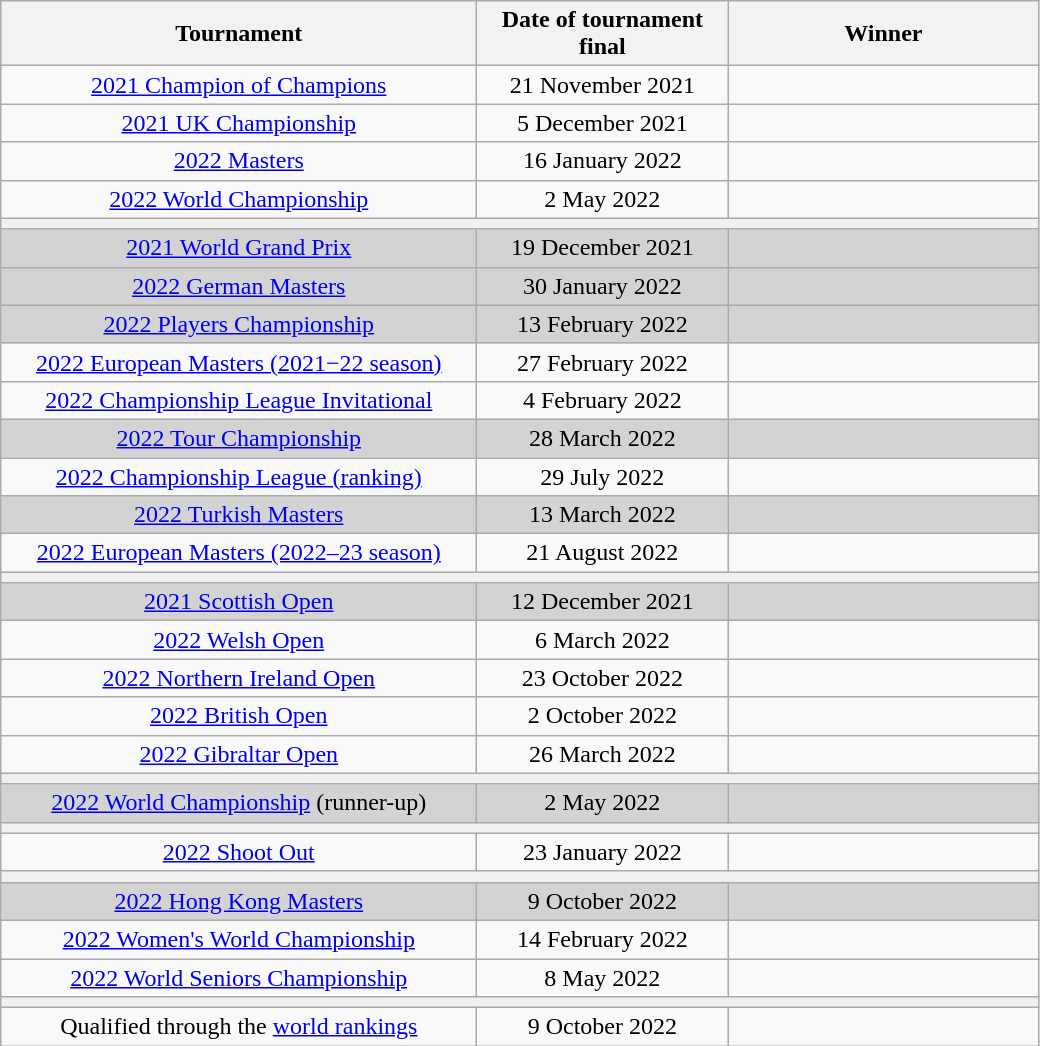<table class="wikitable">
<tr>
<th scope="col" style="width: 310px;">Tournament</th>
<th scope="col" style="width: 160px;">Date of tournament final</th>
<th scope="col" style="width: 200px;">Winner</th>
</tr>
<tr>
<td align="center"><a href='#'>2021 Champion of Champions</a></td>
<td align="center">21 November 2021</td>
<td></td>
</tr>
<tr>
<td align="center"><a href='#'>2021 UK Championship</a></td>
<td align="center">5 December 2021</td>
<td></td>
</tr>
<tr>
<td align="center"><a href='#'>2022 Masters</a></td>
<td align="center">16 January 2022</td>
<td></td>
</tr>
<tr>
<td align="center"><a href='#'>2022 World Championship</a></td>
<td align="center">2 May 2022</td>
<td></td>
</tr>
<tr>
<td colspan="3" style="background:#f0f0f0"></td>
</tr>
<tr style="background:lightgrey">
<td align="center"><a href='#'>2021 World Grand Prix</a></td>
<td align="center">19 December 2021</td>
<td></td>
</tr>
<tr style="background:lightgrey">
<td align="center"><a href='#'>2022 German Masters</a></td>
<td align="center">30 January 2022</td>
<td></td>
</tr>
<tr style="background:lightgrey">
<td align="center"><a href='#'>2022 Players Championship</a></td>
<td align="center">13 February 2022</td>
<td></td>
</tr>
<tr>
<td align="center"><a href='#'>2022 European Masters (2021−22 season)</a></td>
<td align="center">27 February 2022</td>
<td></td>
</tr>
<tr>
<td align="center"><a href='#'>2022 Championship League Invitational</a></td>
<td align="center">4 February 2022</td>
<td></td>
</tr>
<tr style="background:lightgrey">
<td align="center"><a href='#'>2022 Tour Championship</a></td>
<td align="center">28 March 2022</td>
<td></td>
</tr>
<tr>
<td align="center"><a href='#'>2022 Championship League (ranking)</a></td>
<td align="center">29 July 2022</td>
<td></td>
</tr>
<tr style="background:lightgrey">
<td align="center"><a href='#'>2022 Turkish Masters</a></td>
<td align="center">13 March 2022</td>
<td></td>
</tr>
<tr>
<td align="center"><a href='#'>2022 European Masters (2022–23 season)</a></td>
<td align="center">21 August 2022</td>
<td></td>
</tr>
<tr>
<td colspan="3" style="background:#f0f0f0"></td>
</tr>
<tr style="background:lightgrey">
<td align="center"><a href='#'>2021 Scottish Open</a></td>
<td align="center">12 December 2021</td>
<td></td>
</tr>
<tr>
<td align="center"><a href='#'>2022 Welsh Open</a></td>
<td align="center">6 March 2022</td>
<td></td>
</tr>
<tr>
<td align="center"><a href='#'>2022 Northern Ireland Open</a></td>
<td align="center">23 October 2022</td>
<td></td>
</tr>
<tr>
<td align="center"><a href='#'>2022 British Open</a></td>
<td align="center">2 October 2022</td>
<td></td>
</tr>
<tr>
<td align="center"><a href='#'>2022 Gibraltar Open</a></td>
<td align="center">26 March 2022</td>
<td></td>
</tr>
<tr>
<td colspan="3" style="background:#f0f0f0"></td>
</tr>
<tr style="background:lightgrey">
<td align="center"><a href='#'>2022 World Championship</a> (runner-up)</td>
<td align="center">2 May 2022</td>
<td></td>
</tr>
<tr>
<td colspan="3" style="background:#f0f0f0"></td>
</tr>
<tr>
<td align="center"><a href='#'>2022 Shoot Out</a></td>
<td align="center">23 January 2022</td>
<td></td>
</tr>
<tr>
<td colspan="3" style="background:#f0f0f0"></td>
</tr>
<tr style="background:lightgrey">
<td align="center"><a href='#'>2022 Hong Kong Masters</a></td>
<td align="center">9 October 2022</td>
<td></td>
</tr>
<tr>
<td align="center"><a href='#'>2022 Women's World Championship</a></td>
<td align="center">14 February 2022</td>
<td></td>
</tr>
<tr>
<td align="center"><a href='#'>2022 World Seniors Championship</a></td>
<td align="center">8 May 2022</td>
<td></td>
</tr>
<tr>
<td colspan="3" style="background:#f0f0f0"></td>
</tr>
<tr>
<td align="center">Qualified through the <a href='#'>world rankings</a></td>
<td align="center">9 October 2022</td>
<td></td>
</tr>
</table>
